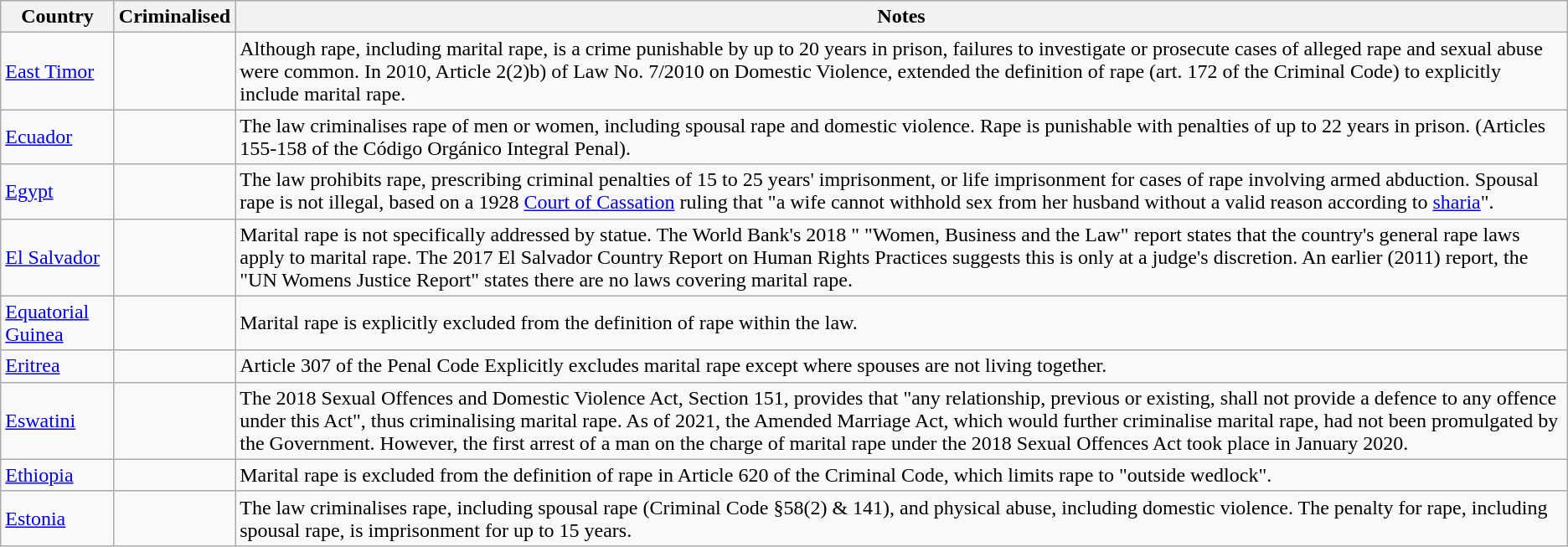<table class="sortable wikitable">
<tr>
<th>Country</th>
<th>Criminalised</th>
<th ! class="unsortable">Notes</th>
</tr>
<tr>
<td><a href='#'>East Timor</a></td>
<td></td>
<td>Although rape, including marital rape, is a crime punishable by up to 20 years in prison, failures to investigate or prosecute cases of alleged rape and sexual abuse were common. In 2010, Article 2(2)b) of Law No. 7/2010 on Domestic Violence, extended the definition of rape (art. 172 of the Criminal Code) to explicitly include marital rape.</td>
</tr>
<tr>
<td><a href='#'>Ecuador</a></td>
<td></td>
<td>The law criminalises rape of men or women, including spousal rape and domestic violence. Rape is punishable with penalties of up to 22 years in prison. (Articles 155-158 of the Código Orgánico Integral Penal).</td>
</tr>
<tr>
<td><a href='#'>Egypt</a></td>
<td></td>
<td>The law prohibits rape, prescribing criminal penalties of 15 to 25 years' imprisonment, or life imprisonment for cases of rape involving armed abduction. Spousal rape is not illegal, based on a 1928 <a href='#'>Court of Cassation</a> ruling that "a wife cannot withhold sex from her husband without a valid reason according to <a href='#'>sharia</a>".</td>
</tr>
<tr>
<td><a href='#'>El Salvador</a></td>
<td></td>
<td>Marital rape is not specifically addressed by statue. The World Bank's 2018 " "Women, Business and the Law" report states that the country's general rape laws apply to marital rape. The 2017 El Salvador Country Report on Human Rights Practices suggests this is only at a judge's discretion. An earlier (2011) report, the "UN Womens Justice Report" states there are no laws covering marital rape.</td>
</tr>
<tr>
<td><a href='#'>Equatorial Guinea</a></td>
<td></td>
<td>Marital rape is explicitly excluded from the definition of rape within the law.</td>
</tr>
<tr>
<td><a href='#'>Eritrea</a></td>
<td></td>
<td>Article 307 of the Penal Code Explicitly excludes marital rape except where spouses are not living together.</td>
</tr>
<tr>
<td><a href='#'>Eswatini</a></td>
<td></td>
<td>The 2018 Sexual Offences and Domestic Violence Act, Section 151, provides that "any relationship, previous or existing, shall not provide a defence to any offence under this Act", thus criminalising marital rape. As of 2021, the Amended Marriage Act, which would further criminalise marital rape, had not been promulgated by the Government. However, the first arrest of a man on the charge of marital rape under the 2018 Sexual Offences Act took place in January 2020.</td>
</tr>
<tr>
<td><a href='#'>Ethiopia</a></td>
<td></td>
<td>Marital rape is excluded from the definition of rape in Article 620 of the Criminal Code, which limits rape to "outside wedlock".</td>
</tr>
<tr>
<td><a href='#'>Estonia</a></td>
<td></td>
<td>The law criminalises rape, including spousal rape (Criminal Code §58(2) & 141), and physical abuse, including domestic violence. The penalty for rape, including spousal rape, is imprisonment for up to 15 years.</td>
</tr>
</table>
